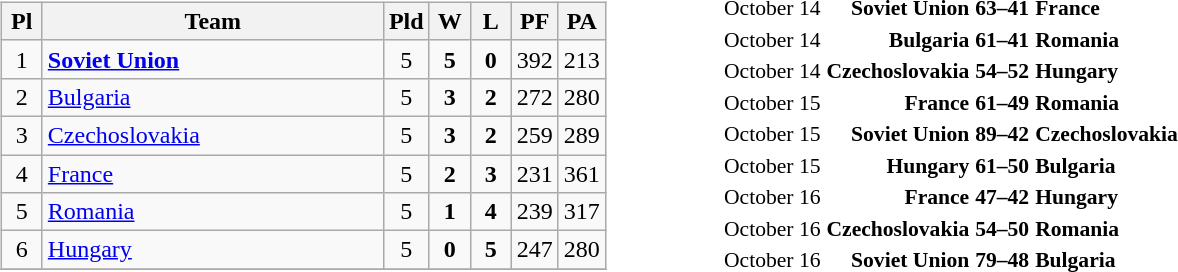<table>
<tr>
<td width="50%"><br><table class="wikitable" style="text-align: center;">
<tr>
<th width=20>Pl</th>
<th width=220>Team</th>
<th width=20>Pld</th>
<th width=20>W</th>
<th width=20>L</th>
<th width=20>PF</th>
<th width=20>PA</th>
</tr>
<tr>
<td>1</td>
<td align="left"> <strong><a href='#'>Soviet Union</a></strong></td>
<td>5</td>
<td><strong>5</strong></td>
<td><strong>0</strong></td>
<td>392</td>
<td>213</td>
</tr>
<tr>
<td>2</td>
<td align="left"> <a href='#'>Bulgaria</a></td>
<td>5</td>
<td><strong>3</strong></td>
<td><strong>2</strong></td>
<td>272</td>
<td>280</td>
</tr>
<tr>
<td>3</td>
<td align="left"> <a href='#'>Czechoslovakia</a></td>
<td>5</td>
<td><strong>3</strong></td>
<td><strong>2</strong></td>
<td>259</td>
<td>289</td>
</tr>
<tr>
<td>4</td>
<td align="left"> <a href='#'>France</a></td>
<td>5</td>
<td><strong>2</strong></td>
<td><strong>3</strong></td>
<td>231</td>
<td>361</td>
</tr>
<tr>
<td>5</td>
<td align="left"> <a href='#'>Romania</a></td>
<td>5</td>
<td><strong>1</strong></td>
<td><strong>4</strong></td>
<td>239</td>
<td>317</td>
</tr>
<tr>
<td>6</td>
<td align="left"> <a href='#'>Hungary</a></td>
<td>5</td>
<td><strong>0</strong></td>
<td><strong>5</strong></td>
<td>247</td>
<td>280</td>
</tr>
<tr>
</tr>
</table>
</td>
<td><br><table style="font-size:90%; margin: 0 auto;">
<tr>
<td>October 14</td>
<td align="right"><strong>Soviet Union</strong> </td>
<td align="center"><strong>63–41</strong></td>
<td> <strong>France</strong></td>
</tr>
<tr>
<td>October 14</td>
<td align="right"><strong>Bulgaria</strong> </td>
<td align="center"><strong>61–41</strong></td>
<td> <strong>Romania</strong></td>
</tr>
<tr>
<td>October 14</td>
<td align="right"><strong>Czechoslovakia</strong> </td>
<td align="center"><strong>54–52</strong></td>
<td> <strong>Hungary</strong></td>
</tr>
<tr>
<td>October 15</td>
<td align="right"><strong>France</strong> </td>
<td align="center"><strong>61–49</strong></td>
<td> <strong>Romania</strong></td>
</tr>
<tr>
<td>October 15</td>
<td align="right"><strong>Soviet Union</strong> </td>
<td align="center"><strong>89–42</strong></td>
<td> <strong>Czechoslovakia</strong></td>
</tr>
<tr>
<td>October 15</td>
<td align="right"><strong>Hungary</strong> </td>
<td align="center"><strong>61–50</strong></td>
<td> <strong>Bulgaria</strong></td>
</tr>
<tr>
<td>October 16</td>
<td align="right"><strong>France</strong> </td>
<td align="center"><strong>47–42</strong></td>
<td> <strong>Hungary</strong></td>
</tr>
<tr>
<td>October 16</td>
<td align="right"><strong>Czechoslovakia</strong> </td>
<td align="center"><strong>54–50</strong></td>
<td> <strong>Romania</strong></td>
</tr>
<tr>
<td>October 16</td>
<td align="right"><strong>Soviet Union</strong> </td>
<td align="center"><strong>79–48</strong></td>
<td> <strong>Bulgaria</strong></td>
</tr>
<tr>
</tr>
</table>
</td>
</tr>
</table>
